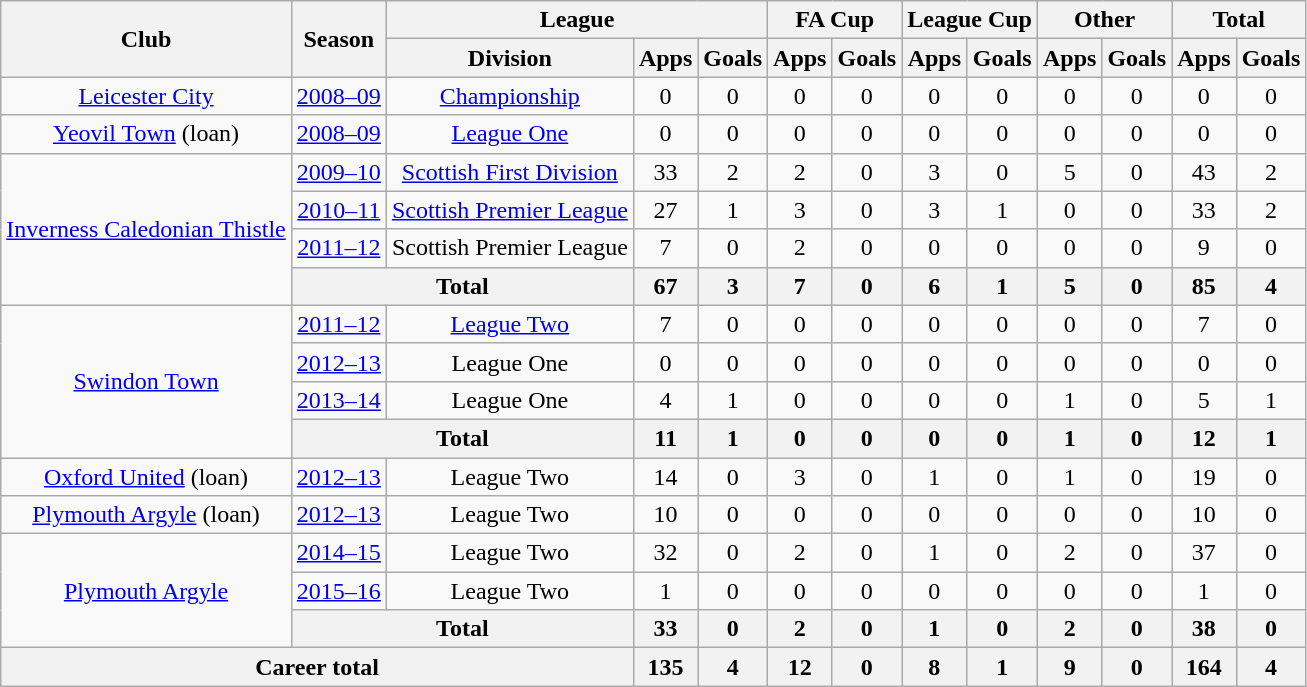<table class="wikitable" style="text-align:center">
<tr>
<th rowspan="2">Club</th>
<th rowspan="2">Season</th>
<th colspan="3">League</th>
<th colspan="2">FA Cup</th>
<th colspan="2">League Cup</th>
<th colspan="2">Other</th>
<th colspan="2">Total</th>
</tr>
<tr>
<th>Division</th>
<th>Apps</th>
<th>Goals</th>
<th>Apps</th>
<th>Goals</th>
<th>Apps</th>
<th>Goals</th>
<th>Apps</th>
<th>Goals</th>
<th>Apps</th>
<th>Goals</th>
</tr>
<tr>
<td><a href='#'>Leicester City</a></td>
<td><a href='#'>2008–09</a></td>
<td><a href='#'>Championship</a></td>
<td>0</td>
<td>0</td>
<td>0</td>
<td>0</td>
<td>0</td>
<td>0</td>
<td>0</td>
<td>0</td>
<td>0</td>
<td>0</td>
</tr>
<tr>
<td><a href='#'>Yeovil Town</a> (loan)</td>
<td><a href='#'>2008–09</a></td>
<td><a href='#'>League One</a></td>
<td>0</td>
<td>0</td>
<td>0</td>
<td>0</td>
<td>0</td>
<td>0</td>
<td>0</td>
<td>0</td>
<td>0</td>
<td>0</td>
</tr>
<tr>
<td rowspan="4"><a href='#'>Inverness Caledonian Thistle</a></td>
<td><a href='#'>2009–10</a></td>
<td><a href='#'>Scottish First Division</a></td>
<td>33</td>
<td>2</td>
<td>2</td>
<td>0</td>
<td>3</td>
<td>0</td>
<td>5</td>
<td>0</td>
<td>43</td>
<td>2</td>
</tr>
<tr>
<td><a href='#'>2010–11</a></td>
<td><a href='#'>Scottish Premier League</a></td>
<td>27</td>
<td>1</td>
<td>3</td>
<td>0</td>
<td>3</td>
<td>1</td>
<td>0</td>
<td>0</td>
<td>33</td>
<td>2</td>
</tr>
<tr>
<td><a href='#'>2011–12</a></td>
<td>Scottish Premier League</td>
<td>7</td>
<td>0</td>
<td>2</td>
<td>0</td>
<td>0</td>
<td>0</td>
<td>0</td>
<td>0</td>
<td>9</td>
<td>0</td>
</tr>
<tr>
<th colspan="2">Total</th>
<th>67</th>
<th>3</th>
<th>7</th>
<th>0</th>
<th>6</th>
<th>1</th>
<th>5</th>
<th>0</th>
<th>85</th>
<th>4</th>
</tr>
<tr>
<td rowspan="4"><a href='#'>Swindon Town</a></td>
<td><a href='#'>2011–12</a></td>
<td><a href='#'>League Two</a></td>
<td>7</td>
<td>0</td>
<td>0</td>
<td>0</td>
<td>0</td>
<td>0</td>
<td>0</td>
<td>0</td>
<td>7</td>
<td>0</td>
</tr>
<tr>
<td><a href='#'>2012–13</a></td>
<td>League One</td>
<td>0</td>
<td>0</td>
<td>0</td>
<td>0</td>
<td>0</td>
<td>0</td>
<td>0</td>
<td>0</td>
<td>0</td>
<td>0</td>
</tr>
<tr>
<td><a href='#'>2013–14</a></td>
<td>League One</td>
<td>4</td>
<td>1</td>
<td>0</td>
<td>0</td>
<td>0</td>
<td>0</td>
<td>1</td>
<td>0</td>
<td>5</td>
<td>1</td>
</tr>
<tr>
<th colspan="2">Total</th>
<th>11</th>
<th>1</th>
<th>0</th>
<th>0</th>
<th>0</th>
<th>0</th>
<th>1</th>
<th>0</th>
<th>12</th>
<th>1</th>
</tr>
<tr>
<td><a href='#'>Oxford United</a> (loan)</td>
<td><a href='#'>2012–13</a></td>
<td>League Two</td>
<td>14</td>
<td>0</td>
<td>3</td>
<td>0</td>
<td>1</td>
<td>0</td>
<td>1</td>
<td>0</td>
<td>19</td>
<td>0</td>
</tr>
<tr>
<td><a href='#'>Plymouth Argyle</a> (loan)</td>
<td><a href='#'>2012–13</a></td>
<td>League Two</td>
<td>10</td>
<td>0</td>
<td>0</td>
<td>0</td>
<td>0</td>
<td>0</td>
<td>0</td>
<td>0</td>
<td>10</td>
<td>0</td>
</tr>
<tr>
<td rowspan="3"><a href='#'>Plymouth Argyle</a></td>
<td><a href='#'>2014–15</a></td>
<td>League Two</td>
<td>32</td>
<td>0</td>
<td>2</td>
<td>0</td>
<td>1</td>
<td>0</td>
<td>2</td>
<td>0</td>
<td>37</td>
<td>0</td>
</tr>
<tr>
<td><a href='#'>2015–16</a></td>
<td>League Two</td>
<td>1</td>
<td>0</td>
<td>0</td>
<td>0</td>
<td>0</td>
<td>0</td>
<td>0</td>
<td>0</td>
<td>1</td>
<td>0</td>
</tr>
<tr>
<th colspan="2">Total</th>
<th>33</th>
<th>0</th>
<th>2</th>
<th>0</th>
<th>1</th>
<th>0</th>
<th>2</th>
<th>0</th>
<th>38</th>
<th>0</th>
</tr>
<tr>
<th colspan="3">Career total</th>
<th>135</th>
<th>4</th>
<th>12</th>
<th>0</th>
<th>8</th>
<th>1</th>
<th>9</th>
<th>0</th>
<th>164</th>
<th>4</th>
</tr>
</table>
